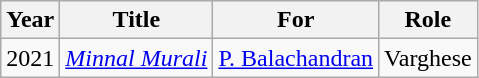<table class="wikitable">
<tr>
<th scope="col">Year</th>
<th scope="col">Title</th>
<th scope="col">For</th>
<th scope="col">Role</th>
</tr>
<tr>
<td>2021</td>
<td><em><a href='#'>Minnal Murali</a></em></td>
<td><a href='#'>P. Balachandran</a></td>
<td>Varghese</td>
</tr>
</table>
